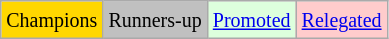<table class="wikitable">
<tr>
<td bgcolor=gold><small>Champions</small></td>
<td bgcolor=silver><small>Runners-up</small></td>
<td bgcolor="#DDFFDD"><small><a href='#'>Promoted</a></small></td>
<td bgcolor="#FFCCCC"><small><a href='#'>Relegated</a></small></td>
</tr>
</table>
